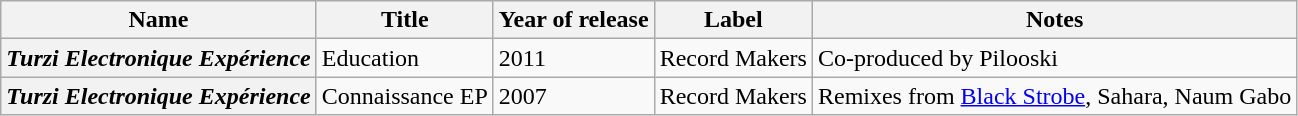<table class="wikitable" border="1">
<tr>
<th scope="col">Name</th>
<th scope="col">Title</th>
<th scope="col">Year of release</th>
<th scope="col">Label</th>
<th scope="col">Notes</th>
</tr>
<tr>
<th scope="row"><em>Turzi Electronique Expérience</em></th>
<td>Education</td>
<td>2011</td>
<td>Record Makers</td>
<td>Co-produced by Pilooski</td>
</tr>
<tr>
<th scope="row"><em>Turzi Electronique Expérience</em></th>
<td>Connaissance EP</td>
<td>2007</td>
<td>Record Makers</td>
<td>Remixes from <a href='#'>Black Strobe</a>, Sahara, Naum Gabo</td>
</tr>
</table>
